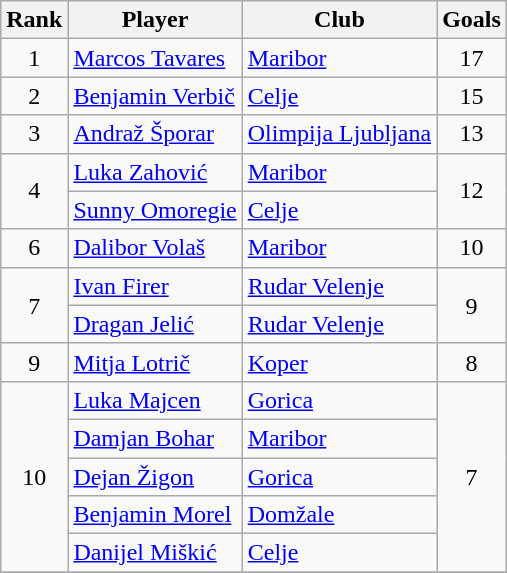<table class="wikitable" style="text-align:center">
<tr>
<th>Rank</th>
<th>Player</th>
<th>Club</th>
<th>Goals</th>
</tr>
<tr>
<td rowspan="1">1</td>
<td align="left"> <a href='#'>Marcos Tavares</a></td>
<td align="left"><a href='#'>Maribor</a></td>
<td rowspan="1">17</td>
</tr>
<tr>
<td rowspan="1">2</td>
<td align="left"> <a href='#'>Benjamin Verbič</a></td>
<td align="left"><a href='#'>Celje</a></td>
<td rowspan="1">15</td>
</tr>
<tr>
<td rowspan="1">3</td>
<td align="left"> <a href='#'>Andraž Šporar</a></td>
<td align="left"><a href='#'>Olimpija Ljubljana</a></td>
<td rowspan="1">13</td>
</tr>
<tr>
<td rowspan="2">4</td>
<td align="left"> <a href='#'>Luka Zahović</a></td>
<td align="left"><a href='#'>Maribor</a></td>
<td rowspan="2">12</td>
</tr>
<tr>
<td align="left"> <a href='#'>Sunny Omoregie</a></td>
<td align="left"><a href='#'>Celje</a></td>
</tr>
<tr>
<td rowspan="1">6</td>
<td align="left"> <a href='#'>Dalibor Volaš</a></td>
<td align="left"><a href='#'>Maribor</a></td>
<td rowspan="1">10</td>
</tr>
<tr>
<td rowspan="2">7</td>
<td align="left"> <a href='#'>Ivan Firer</a></td>
<td align="left"><a href='#'>Rudar Velenje</a></td>
<td rowspan="2">9</td>
</tr>
<tr>
<td align="left"> <a href='#'>Dragan Jelić</a></td>
<td align="left"><a href='#'>Rudar Velenje</a></td>
</tr>
<tr>
<td rowspan="1">9</td>
<td align="left"> <a href='#'>Mitja Lotrič</a></td>
<td align="left"><a href='#'>Koper</a></td>
<td rowspan="1">8</td>
</tr>
<tr>
<td rowspan="5">10</td>
<td align="left"> <a href='#'>Luka Majcen</a></td>
<td align="left"><a href='#'>Gorica</a></td>
<td rowspan="5">7</td>
</tr>
<tr>
<td align="left"> <a href='#'>Damjan Bohar</a></td>
<td align="left"><a href='#'>Maribor</a></td>
</tr>
<tr>
<td align="left"> <a href='#'>Dejan Žigon</a></td>
<td align="left"><a href='#'>Gorica</a></td>
</tr>
<tr>
<td align="left"> <a href='#'>Benjamin Morel</a></td>
<td align="left"><a href='#'>Domžale</a></td>
</tr>
<tr>
<td align="left"> <a href='#'>Danijel Miškić</a></td>
<td align="left"><a href='#'>Celje</a></td>
</tr>
<tr>
</tr>
</table>
